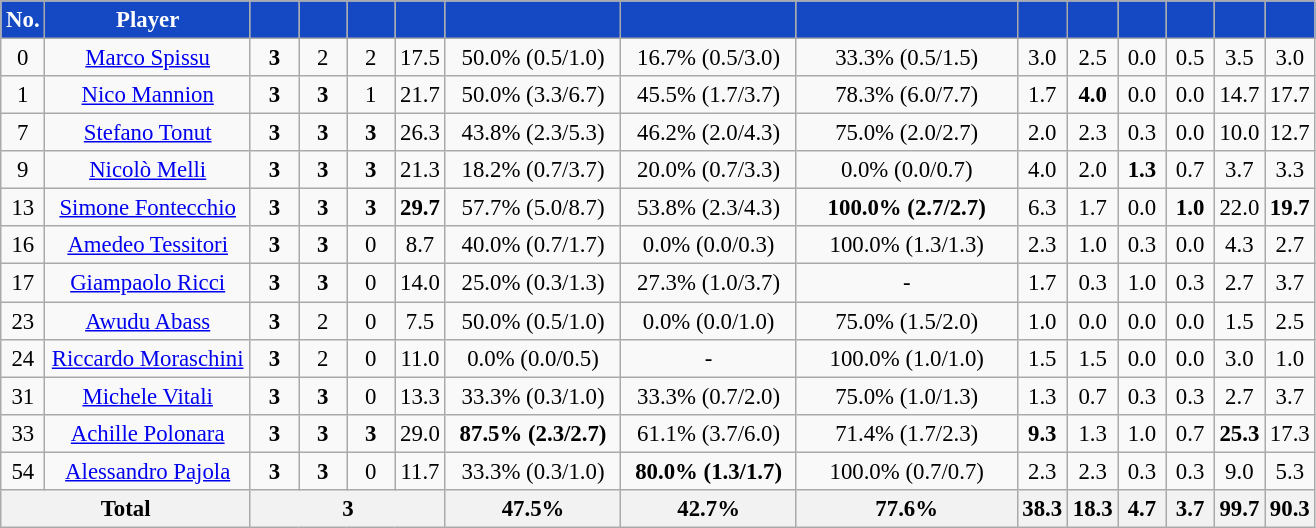<table class="wikitable sortable" style="text-align:center; font-size:95%">
<tr>
<th style="background: #1549C3; color:#ffffff" scope="col">No.</th>
<th style="background: #1549C3; color:#ffffff" scope="col" width="130">Player</th>
<th style="background: #1549C3; color:#ffffff" scope="col" width="25px"></th>
<th style="background: #1549C3; color:#ffffff" scope="col" width="25px"></th>
<th style="background: #1549C3; color:#ffffff" scope="col" width="25px"></th>
<th style="background: #1549C3; color:#ffffff" scope="col" width="25px"></th>
<th style="background: #1549C3; color:#ffffff" scope="col" width="110px"></th>
<th style="background: #1549C3; color:#ffffff" scope="col" width="110px"></th>
<th style="background: #1549C3; color:#ffffff" scope="col" width="140px"></th>
<th style="background: #1549C3; color:#ffffff" scope="col" width="25px"></th>
<th style="background: #1549C3; color:#ffffff" scope="col" width="25px"></th>
<th style="background: #1549C3; color:#ffffff" scope="col" width="25px"></th>
<th style="background: #1549C3; color:#ffffff" scope="col" width="25px"></th>
<th style="background: #1549C3; color:#ffffff" scope="col" width="25px"></th>
<th style="background: #1549C3; color:#ffffff" scope="col" width="25px"></th>
</tr>
<tr>
<td>0</td>
<td><a href='#'>Marco Spissu</a></td>
<td><strong>3</strong></td>
<td>2</td>
<td>2</td>
<td>17.5</td>
<td>50.0% (0.5/1.0)</td>
<td>16.7% (0.5/3.0)</td>
<td>33.3% (0.5/1.5)</td>
<td>3.0</td>
<td>2.5</td>
<td>0.0</td>
<td>0.5</td>
<td>3.5</td>
<td>3.0</td>
</tr>
<tr>
<td>1</td>
<td><a href='#'>Nico Mannion</a></td>
<td><strong>3</strong></td>
<td><strong>3</strong></td>
<td>1</td>
<td>21.7</td>
<td>50.0% (3.3/6.7)</td>
<td>45.5% (1.7/3.7)</td>
<td>78.3% (6.0/7.7)</td>
<td>1.7</td>
<td><strong>4.0</strong></td>
<td>0.0</td>
<td>0.0</td>
<td>14.7</td>
<td>17.7</td>
</tr>
<tr>
<td>7</td>
<td><a href='#'>Stefano Tonut</a></td>
<td><strong>3</strong></td>
<td><strong>3</strong></td>
<td><strong>3</strong></td>
<td>26.3</td>
<td>43.8% (2.3/5.3)</td>
<td>46.2% (2.0/4.3)</td>
<td>75.0% (2.0/2.7)</td>
<td>2.0</td>
<td>2.3</td>
<td>0.3</td>
<td>0.0</td>
<td>10.0</td>
<td>12.7</td>
</tr>
<tr>
<td>9</td>
<td><a href='#'>Nicolò Melli</a></td>
<td><strong>3</strong></td>
<td><strong>3</strong></td>
<td><strong>3</strong></td>
<td>21.3</td>
<td>18.2% (0.7/3.7)</td>
<td>20.0% (0.7/3.3)</td>
<td>0.0% (0.0/0.7)</td>
<td>4.0</td>
<td>2.0</td>
<td><strong>1.3</strong></td>
<td>0.7</td>
<td>3.7</td>
<td>3.3</td>
</tr>
<tr>
<td>13</td>
<td><a href='#'>Simone Fontecchio</a></td>
<td><strong>3</strong></td>
<td><strong>3</strong></td>
<td><strong>3</strong></td>
<td><strong>29.7</strong></td>
<td>57.7% (5.0/8.7)</td>
<td>53.8% (2.3/4.3)</td>
<td><strong>100.0% (2.7/2.7)</strong></td>
<td>6.3</td>
<td>1.7</td>
<td>0.0</td>
<td><strong>1.0</strong></td>
<td>22.0</td>
<td><strong>19.7</strong></td>
</tr>
<tr>
<td>16</td>
<td><a href='#'>Amedeo Tessitori</a></td>
<td><strong>3</strong></td>
<td><strong>3</strong></td>
<td>0</td>
<td>8.7</td>
<td>40.0% (0.7/1.7)</td>
<td>0.0% (0.0/0.3)</td>
<td>100.0% (1.3/1.3)</td>
<td>2.3</td>
<td>1.0</td>
<td>0.3</td>
<td>0.0</td>
<td>4.3</td>
<td>2.7</td>
</tr>
<tr>
<td>17</td>
<td><a href='#'>Giampaolo Ricci</a></td>
<td><strong>3</strong></td>
<td><strong>3</strong></td>
<td>0</td>
<td>14.0</td>
<td>25.0% (0.3/1.3)</td>
<td>27.3% (1.0/3.7)</td>
<td>-</td>
<td>1.7</td>
<td>0.3</td>
<td>1.0</td>
<td>0.3</td>
<td>2.7</td>
<td>3.7</td>
</tr>
<tr>
<td>23</td>
<td><a href='#'>Awudu Abass</a></td>
<td><strong>3</strong></td>
<td>2</td>
<td>0</td>
<td>7.5</td>
<td>50.0% (0.5/1.0)</td>
<td>0.0% (0.0/1.0)</td>
<td>75.0% (1.5/2.0)</td>
<td>1.0</td>
<td>0.0</td>
<td>0.0</td>
<td>0.0</td>
<td>1.5</td>
<td>2.5</td>
</tr>
<tr>
<td>24</td>
<td><a href='#'>Riccardo Moraschini</a></td>
<td><strong>3</strong></td>
<td>2</td>
<td>0</td>
<td>11.0</td>
<td>0.0% (0.0/0.5)</td>
<td>-</td>
<td>100.0% (1.0/1.0)</td>
<td>1.5</td>
<td>1.5</td>
<td>0.0</td>
<td>0.0</td>
<td>3.0</td>
<td>1.0</td>
</tr>
<tr>
<td>31</td>
<td><a href='#'>Michele Vitali</a></td>
<td><strong>3</strong></td>
<td><strong>3</strong></td>
<td>0</td>
<td>13.3</td>
<td>33.3% (0.3/1.0)</td>
<td>33.3% (0.7/2.0)</td>
<td>75.0% (1.0/1.3)</td>
<td>1.3</td>
<td>0.7</td>
<td>0.3</td>
<td>0.3</td>
<td>2.7</td>
<td>3.7</td>
</tr>
<tr>
<td>33</td>
<td><a href='#'>Achille Polonara</a></td>
<td><strong>3</strong></td>
<td><strong>3</strong></td>
<td><strong>3</strong></td>
<td>29.0</td>
<td><strong>87.5% (2.3/2.7)</strong></td>
<td>61.1% (3.7/6.0)</td>
<td>71.4% (1.7/2.3)</td>
<td><strong>9.3</strong></td>
<td>1.3</td>
<td>1.0</td>
<td>0.7</td>
<td><strong>25.3</strong></td>
<td>17.3</td>
</tr>
<tr>
<td>54</td>
<td><a href='#'>Alessandro Pajola</a></td>
<td><strong>3</strong></td>
<td><strong>3</strong></td>
<td>0</td>
<td>11.7</td>
<td>33.3% (0.3/1.0)</td>
<td><strong>80.0% (1.3/1.7)</strong></td>
<td>100.0% (0.7/0.7)</td>
<td>2.3</td>
<td>2.3</td>
<td>0.3</td>
<td>0.3</td>
<td>9.0</td>
<td>5.3</td>
</tr>
<tr class="sortbottom">
<th colspan=2>Total</th>
<th colspan=4>3</th>
<th>47.5%</th>
<th>42.7%</th>
<th>77.6%</th>
<th>38.3</th>
<th>18.3</th>
<th>4.7</th>
<th>3.7</th>
<th>99.7</th>
<th>90.3</th>
</tr>
</table>
